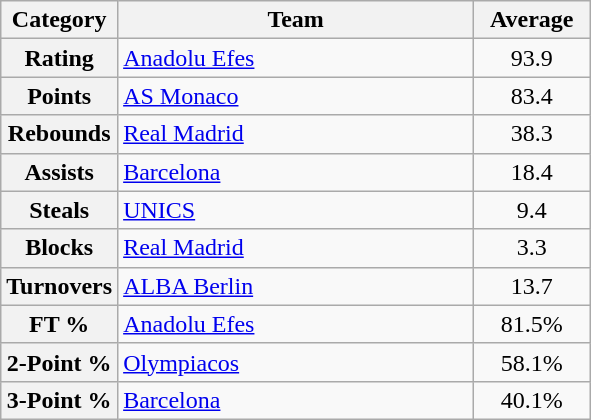<table class="wikitable">
<tr>
<th>Category</th>
<th width=230>Team</th>
<th width=70>Average</th>
</tr>
<tr>
<th>Rating</th>
<td> <a href='#'>Anadolu Efes</a></td>
<td style="text-align: center;">93.9</td>
</tr>
<tr>
<th>Points</th>
<td> <a href='#'>AS Monaco</a></td>
<td style="text-align: center;">83.4</td>
</tr>
<tr>
<th>Rebounds</th>
<td> <a href='#'>Real Madrid</a></td>
<td style="text-align: center;">38.3</td>
</tr>
<tr>
<th>Assists</th>
<td> <a href='#'>Barcelona</a></td>
<td style="text-align: center;">18.4</td>
</tr>
<tr>
<th>Steals</th>
<td> <a href='#'>UNICS</a></td>
<td style="text-align: center;">9.4</td>
</tr>
<tr>
<th>Blocks</th>
<td> <a href='#'>Real Madrid</a></td>
<td style="text-align: center;">3.3</td>
</tr>
<tr>
<th>Turnovers</th>
<td> <a href='#'>ALBA Berlin</a></td>
<td style="text-align: center;">13.7</td>
</tr>
<tr>
<th>FT %</th>
<td> <a href='#'>Anadolu Efes</a></td>
<td style="text-align: center;">81.5%</td>
</tr>
<tr>
<th>2-Point %</th>
<td> <a href='#'>Olympiacos</a></td>
<td style="text-align: center;">58.1%</td>
</tr>
<tr>
<th>3-Point %</th>
<td> <a href='#'>Barcelona</a></td>
<td style="text-align: center;">40.1%</td>
</tr>
</table>
